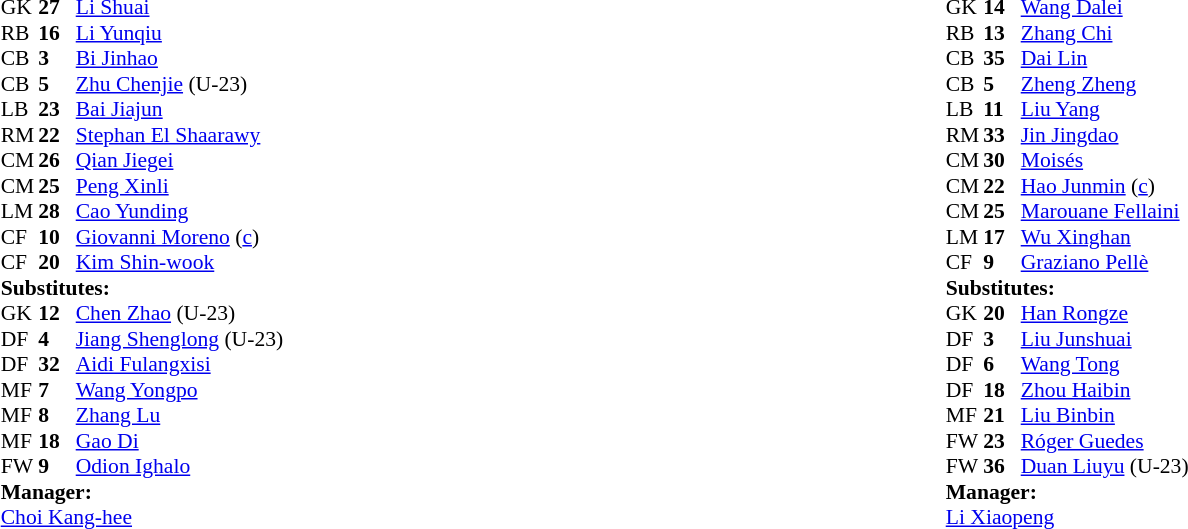<table width="100%">
<tr>
<td valign="top"></td>
<td valign="top" width="50%"><br><table style="font-size: 90%" cellspacing="0" cellpadding="0">
<tr>
<td colspan="4"></td>
</tr>
<tr>
<th width="25"></th>
<th width="25"></th>
</tr>
<tr>
<td>GK</td>
<td><strong>27</strong></td>
<td> <a href='#'>Li Shuai</a></td>
</tr>
<tr>
<td>RB</td>
<td><strong>16</strong></td>
<td> <a href='#'>Li Yunqiu</a></td>
</tr>
<tr>
<td>CB</td>
<td><strong>3</strong></td>
<td> <a href='#'>Bi Jinhao</a></td>
</tr>
<tr>
<td>CB</td>
<td><strong>5</strong></td>
<td> <a href='#'>Zhu Chenjie</a> (U-23)</td>
</tr>
<tr>
<td>LB</td>
<td><strong>23</strong></td>
<td> <a href='#'>Bai Jiajun</a></td>
</tr>
<tr>
<td>RM</td>
<td><strong>22</strong></td>
<td> <a href='#'>Stephan El Shaarawy</a></td>
</tr>
<tr>
<td>CM</td>
<td><strong>26</strong></td>
<td> <a href='#'>Qian Jiegei</a></td>
</tr>
<tr>
<td>CM</td>
<td><strong>25</strong></td>
<td> <a href='#'>Peng Xinli</a> </td>
</tr>
<tr>
<td>LM</td>
<td><strong>28</strong></td>
<td> <a href='#'>Cao Yunding</a></td>
</tr>
<tr>
<td>CF</td>
<td><strong>10</strong></td>
<td> <a href='#'>Giovanni Moreno</a> (<a href='#'>c</a>)</td>
</tr>
<tr>
<td>CF</td>
<td><strong>20</strong></td>
<td> <a href='#'>Kim Shin-wook</a> </td>
</tr>
<tr>
<td colspan=3><strong>Substitutes:</strong></td>
</tr>
<tr>
<td>GK</td>
<td><strong>12</strong></td>
<td> <a href='#'>Chen Zhao</a> (U-23)</td>
</tr>
<tr>
<td>DF</td>
<td><strong>4</strong></td>
<td> <a href='#'>Jiang Shenglong</a> (U-23) </td>
</tr>
<tr>
<td>DF</td>
<td><strong>32</strong></td>
<td> <a href='#'>Aidi Fulangxisi</a></td>
</tr>
<tr>
<td>MF</td>
<td><strong>7</strong></td>
<td> <a href='#'>Wang Yongpo</a></td>
</tr>
<tr>
<td>MF</td>
<td><strong>8</strong></td>
<td> <a href='#'>Zhang Lu</a></td>
</tr>
<tr>
<td>MF</td>
<td><strong>18</strong></td>
<td> <a href='#'>Gao Di</a></td>
</tr>
<tr>
<td>FW</td>
<td><strong>9</strong></td>
<td> <a href='#'>Odion Ighalo</a> </td>
</tr>
<tr>
<td colspan=3><strong>Manager:</strong></td>
</tr>
<tr>
<td colspan=3> <a href='#'>Choi Kang-hee</a></td>
</tr>
</table>
</td>
<td valign="top" width="45%"><br><table style="font-size: 90%" cellspacing="0" cellpadding="0">
<tr>
<td colspan="4"></td>
</tr>
<tr>
<th width="25"></th>
<th width="25"></th>
</tr>
<tr>
<td>GK</td>
<td><strong>14</strong></td>
<td> <a href='#'>Wang Dalei</a></td>
</tr>
<tr>
<td>RB</td>
<td><strong>13</strong></td>
<td> <a href='#'>Zhang Chi</a></td>
</tr>
<tr>
<td>CB</td>
<td><strong>35</strong></td>
<td> <a href='#'>Dai Lin</a></td>
</tr>
<tr>
<td>CB</td>
<td><strong>5</strong></td>
<td> <a href='#'>Zheng Zheng</a></td>
</tr>
<tr>
<td>LB</td>
<td><strong>11</strong></td>
<td> <a href='#'>Liu Yang</a></td>
</tr>
<tr>
<td>RM</td>
<td><strong>33</strong></td>
<td> <a href='#'>Jin Jingdao</a> </td>
</tr>
<tr>
<td>CM</td>
<td><strong>30</strong></td>
<td> <a href='#'>Moisés</a> </td>
</tr>
<tr>
<td>CM</td>
<td><strong>22</strong></td>
<td> <a href='#'>Hao Junmin</a> (<a href='#'>c</a>)</td>
</tr>
<tr>
<td>CM</td>
<td><strong>25</strong></td>
<td> <a href='#'>Marouane Fellaini</a></td>
</tr>
<tr>
<td>LM</td>
<td><strong>17</strong></td>
<td> <a href='#'>Wu Xinghan</a> </td>
</tr>
<tr>
<td>CF</td>
<td><strong>9</strong></td>
<td> <a href='#'>Graziano Pellè</a></td>
</tr>
<tr>
<td colspan=3><strong>Substitutes:</strong></td>
</tr>
<tr>
<td>GK</td>
<td><strong>20</strong></td>
<td> <a href='#'>Han Rongze</a></td>
</tr>
<tr>
<td>DF</td>
<td><strong>3</strong></td>
<td> <a href='#'>Liu Junshuai</a> </td>
</tr>
<tr>
<td>DF</td>
<td><strong>6</strong></td>
<td> <a href='#'>Wang Tong</a></td>
</tr>
<tr>
<td>DF</td>
<td><strong>18</strong></td>
<td> <a href='#'>Zhou Haibin</a></td>
</tr>
<tr>
<td>MF</td>
<td><strong>21</strong></td>
<td> <a href='#'>Liu Binbin</a></td>
</tr>
<tr>
<td>FW</td>
<td><strong>23</strong></td>
<td> <a href='#'>Róger Guedes</a> </td>
</tr>
<tr>
<td>FW</td>
<td><strong>36</strong></td>
<td> <a href='#'>Duan Liuyu</a> (U-23) </td>
</tr>
<tr>
<td colspan=3><strong>Manager:</strong></td>
</tr>
<tr>
<td colspan=3> <a href='#'>Li Xiaopeng</a></td>
</tr>
</table>
</td>
</tr>
<tr>
</tr>
</table>
